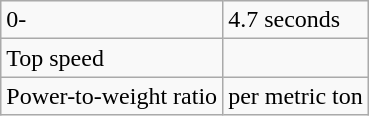<table class="wikitable">
<tr>
<td>0-</td>
<td>4.7 seconds</td>
</tr>
<tr>
<td>Top speed</td>
<td></td>
</tr>
<tr>
<td>Power-to-weight ratio</td>
<td> per metric ton</td>
</tr>
</table>
